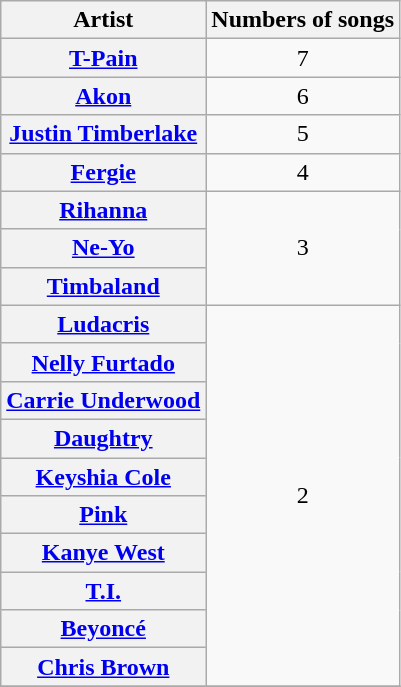<table class="wikitable sortable plainrowheaders" style="text-align:center;">
<tr>
<th scope="col">Artist</th>
<th scope="col">Numbers of songs</th>
</tr>
<tr>
<th scope="row"><a href='#'>T-Pain</a></th>
<td>7</td>
</tr>
<tr>
<th scope="row"><a href='#'>Akon</a></th>
<td>6</td>
</tr>
<tr>
<th scope="row"><a href='#'>Justin Timberlake</a></th>
<td>5</td>
</tr>
<tr>
<th scope="row"><a href='#'>Fergie</a></th>
<td>4</td>
</tr>
<tr>
<th scope="row"><a href='#'>Rihanna</a></th>
<td rowspan="3">3</td>
</tr>
<tr>
<th scope="row"><a href='#'>Ne-Yo</a></th>
</tr>
<tr>
<th scope="row"><a href='#'>Timbaland</a></th>
</tr>
<tr>
<th scope="row"><a href='#'>Ludacris</a></th>
<td rowspan="10">2</td>
</tr>
<tr>
<th scope="row"><a href='#'>Nelly Furtado</a></th>
</tr>
<tr>
<th scope="row"><a href='#'>Carrie Underwood</a></th>
</tr>
<tr>
<th scope="row"><a href='#'>Daughtry</a></th>
</tr>
<tr>
<th scope="row"><a href='#'>Keyshia Cole</a></th>
</tr>
<tr>
<th scope="row"><a href='#'>Pink</a></th>
</tr>
<tr>
<th scope="row"><a href='#'>Kanye West</a></th>
</tr>
<tr>
<th scope="row"><a href='#'>T.I.</a></th>
</tr>
<tr>
<th scope="row"><a href='#'>Beyoncé</a></th>
</tr>
<tr>
<th scope="row"><a href='#'>Chris Brown</a></th>
</tr>
<tr>
</tr>
</table>
